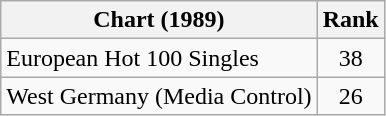<table class="wikitable">
<tr>
<th>Chart (1989)</th>
<th>Rank</th>
</tr>
<tr>
<td>European Hot 100 Singles</td>
<td style="text-align:center;">38</td>
</tr>
<tr>
<td>West Germany (Media Control)</td>
<td style="text-align:center;">26</td>
</tr>
</table>
